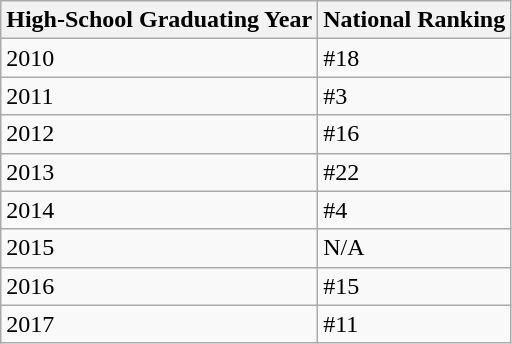<table class="wikitable">
<tr>
<th>High-School Graduating Year</th>
<th>National Ranking</th>
</tr>
<tr>
<td>2010</td>
<td>#18</td>
</tr>
<tr>
<td>2011</td>
<td>#3</td>
</tr>
<tr>
<td>2012</td>
<td>#16</td>
</tr>
<tr>
<td>2013</td>
<td>#22</td>
</tr>
<tr>
<td>2014</td>
<td>#4</td>
</tr>
<tr>
<td>2015</td>
<td>N/A</td>
</tr>
<tr>
<td>2016</td>
<td>#15</td>
</tr>
<tr>
<td>2017</td>
<td>#11</td>
</tr>
</table>
